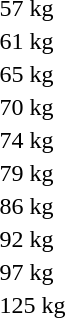<table>
<tr>
<td rowspan=2>57 kg<br></td>
<td rowspan=2></td>
<td rowspan=2></td>
<td></td>
</tr>
<tr>
<td></td>
</tr>
<tr>
<td rowspan=2>61 kg<br></td>
<td rowspan=2></td>
<td rowspan=2></td>
<td></td>
</tr>
<tr>
<td></td>
</tr>
<tr>
<td rowspan=2>65 kg<br></td>
<td rowspan=2></td>
<td rowspan=2></td>
<td></td>
</tr>
<tr>
<td></td>
</tr>
<tr>
<td rowspan=2>70 kg<br></td>
<td rowspan=2></td>
<td rowspan=2></td>
<td></td>
</tr>
<tr>
<td></td>
</tr>
<tr>
<td rowspan=2>74 kg<br></td>
<td rowspan=2></td>
<td rowspan=2></td>
<td></td>
</tr>
<tr>
<td></td>
</tr>
<tr>
<td rowspan=2>79 kg<br></td>
<td rowspan=2></td>
<td rowspan=2></td>
<td></td>
</tr>
<tr>
<td></td>
</tr>
<tr>
<td rowspan=2>86 kg<br></td>
<td rowspan=2></td>
<td rowspan=2></td>
<td></td>
</tr>
<tr>
<td></td>
</tr>
<tr>
<td rowspan=2>92 kg<br></td>
<td rowspan=2></td>
<td rowspan=2></td>
<td></td>
</tr>
<tr>
<td></td>
</tr>
<tr>
<td rowspan=2>97 kg<br></td>
<td rowspan=2></td>
<td rowspan=2></td>
<td></td>
</tr>
<tr>
<td></td>
</tr>
<tr>
<td rowspan=2>125 kg<br></td>
<td rowspan=2></td>
<td rowspan=2></td>
<td></td>
</tr>
<tr>
<td></td>
</tr>
</table>
